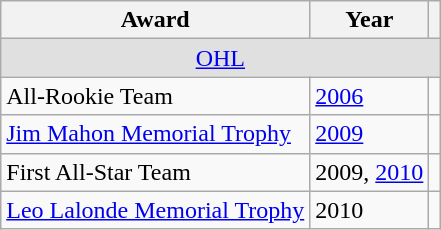<table class="wikitable">
<tr>
<th>Award</th>
<th>Year</th>
<th></th>
</tr>
<tr ALIGN="center" bgcolor="#e0e0e0">
<td colspan="3"><a href='#'>OHL</a></td>
</tr>
<tr>
<td>All-Rookie Team</td>
<td><a href='#'>2006</a></td>
<td></td>
</tr>
<tr>
<td><a href='#'>Jim Mahon Memorial Trophy</a></td>
<td><a href='#'>2009</a></td>
<td></td>
</tr>
<tr>
<td>First All-Star Team</td>
<td>2009, <a href='#'>2010</a></td>
<td></td>
</tr>
<tr>
<td><a href='#'>Leo Lalonde Memorial Trophy</a></td>
<td>2010</td>
<td></td>
</tr>
</table>
